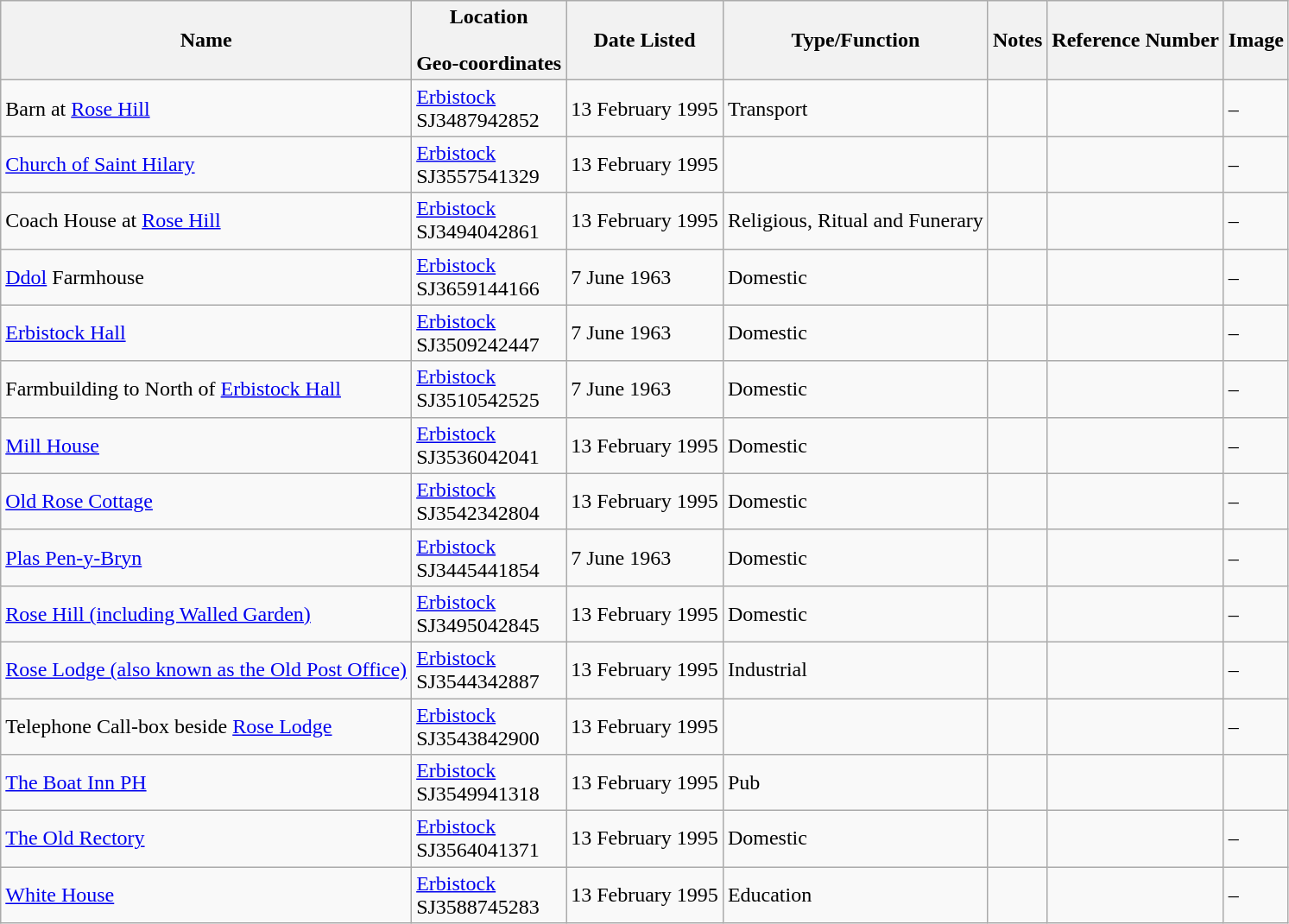<table class="wikitable sortable">
<tr>
<th>Name</th>
<th>Location<br><br>Geo-coordinates</th>
<th>Date Listed</th>
<th>Type/Function</th>
<th>Notes</th>
<th>Reference Number</th>
<th>Image</th>
</tr>
<tr>
<td>Barn at <a href='#'>Rose Hill</a></td>
<td><a href='#'>Erbistock</a><br>SJ3487942852<br></td>
<td>13 February 1995</td>
<td>Transport</td>
<td></td>
<td></td>
<td>–</td>
</tr>
<tr>
<td><a href='#'>Church of Saint Hilary</a></td>
<td><a href='#'>Erbistock</a><br>SJ3557541329<br></td>
<td>13 February 1995</td>
<td></td>
<td></td>
<td></td>
<td>–</td>
</tr>
<tr>
<td>Coach House at <a href='#'>Rose Hill</a></td>
<td><a href='#'>Erbistock</a><br>SJ3494042861<br></td>
<td>13 February 1995</td>
<td>Religious, Ritual and Funerary</td>
<td></td>
<td></td>
<td>–</td>
</tr>
<tr>
<td><a href='#'>Ddol</a> Farmhouse</td>
<td><a href='#'>Erbistock</a><br>SJ3659144166<br></td>
<td>7 June 1963</td>
<td>Domestic</td>
<td></td>
<td></td>
<td>–</td>
</tr>
<tr>
<td><a href='#'>Erbistock Hall</a></td>
<td><a href='#'>Erbistock</a><br>SJ3509242447<br></td>
<td>7 June 1963</td>
<td>Domestic</td>
<td></td>
<td></td>
<td>–</td>
</tr>
<tr>
<td>Farmbuilding to North of <a href='#'>Erbistock Hall</a></td>
<td><a href='#'>Erbistock</a><br>SJ3510542525<br></td>
<td>7 June 1963</td>
<td>Domestic</td>
<td></td>
<td></td>
<td>–</td>
</tr>
<tr>
<td><a href='#'>Mill House</a></td>
<td><a href='#'>Erbistock</a><br>SJ3536042041<br></td>
<td>13 February 1995</td>
<td>Domestic</td>
<td></td>
<td></td>
<td>–</td>
</tr>
<tr>
<td><a href='#'>Old Rose Cottage</a></td>
<td><a href='#'>Erbistock</a><br>SJ3542342804<br></td>
<td>13 February 1995</td>
<td>Domestic</td>
<td></td>
<td></td>
<td>–</td>
</tr>
<tr>
<td><a href='#'>Plas Pen-y-Bryn</a></td>
<td><a href='#'>Erbistock</a><br>SJ3445441854<br></td>
<td>7 June 1963</td>
<td>Domestic</td>
<td></td>
<td></td>
<td>–</td>
</tr>
<tr>
<td><a href='#'>Rose Hill (including Walled Garden)</a></td>
<td><a href='#'>Erbistock</a><br>SJ3495042845<br></td>
<td>13 February 1995</td>
<td>Domestic</td>
<td></td>
<td></td>
<td>–</td>
</tr>
<tr>
<td><a href='#'>Rose Lodge (also known as the Old Post Office)</a></td>
<td><a href='#'>Erbistock</a><br>SJ3544342887<br></td>
<td>13 February 1995</td>
<td>Industrial</td>
<td></td>
<td></td>
<td>–</td>
</tr>
<tr>
<td>Telephone Call-box beside <a href='#'>Rose Lodge</a></td>
<td><a href='#'>Erbistock</a><br>SJ3543842900<br></td>
<td>13 February 1995</td>
<td></td>
<td></td>
<td></td>
<td>–</td>
</tr>
<tr>
<td><a href='#'>The Boat Inn PH</a></td>
<td><a href='#'>Erbistock</a><br>SJ3549941318<br></td>
<td>13 February 1995</td>
<td>Pub</td>
<td></td>
<td></td>
<td></td>
</tr>
<tr>
<td><a href='#'>The Old Rectory</a></td>
<td><a href='#'>Erbistock</a><br>SJ3564041371<br></td>
<td>13 February 1995</td>
<td>Domestic</td>
<td></td>
<td></td>
<td>–</td>
</tr>
<tr>
<td><a href='#'>White House</a></td>
<td><a href='#'>Erbistock</a><br>SJ3588745283<br></td>
<td>13 February 1995</td>
<td>Education</td>
<td></td>
<td></td>
<td>–</td>
</tr>
</table>
